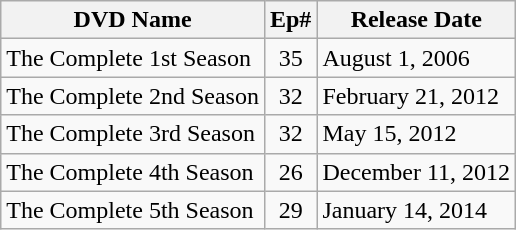<table class="wikitable">
<tr>
<th>DVD Name</th>
<th>Ep#</th>
<th>Release Date</th>
</tr>
<tr>
<td>The Complete 1st Season</td>
<td align="center">35</td>
<td>August 1, 2006</td>
</tr>
<tr>
<td>The Complete 2nd Season</td>
<td align="center">32</td>
<td>February 21, 2012</td>
</tr>
<tr>
<td>The Complete 3rd Season</td>
<td align="center">32</td>
<td>May 15, 2012</td>
</tr>
<tr>
<td>The Complete 4th Season</td>
<td align="center">26</td>
<td>December 11, 2012</td>
</tr>
<tr>
<td>The Complete 5th Season</td>
<td align="center">29</td>
<td>January 14, 2014</td>
</tr>
</table>
